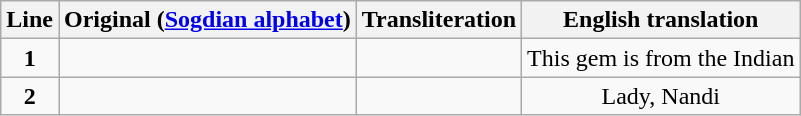<table class ="wikitable" style="text-align:center">
<tr>
<th>Line</th>
<th>Original (<a href='#'>Sogdian alphabet</a>)</th>
<th>Transliteration</th>
<th>English translation</th>
</tr>
<tr>
<td><strong>1</strong></td>
<td></td>
<td></td>
<td>This gem is from the Indian</td>
</tr>
<tr>
<td><strong>2</strong></td>
<td></td>
<td></td>
<td>Lady, Nandi</td>
</tr>
</table>
